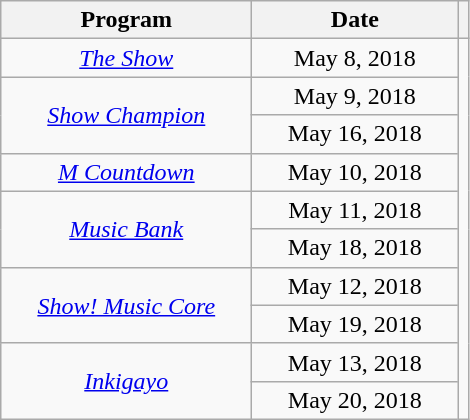<table class="sortable wikitable" style="text-align:center;">
<tr>
<th width="160">Program</th>
<th width="130">Date</th>
<th class="unsortable"></th>
</tr>
<tr>
<td rowspan="1"><em><a href='#'>The Show</a></em></td>
<td>May 8, 2018</td>
<td rowspan="10"></td>
</tr>
<tr>
<td rowspan="2"><em><a href='#'>Show Champion</a></em></td>
<td>May 9, 2018</td>
</tr>
<tr>
<td>May 16, 2018</td>
</tr>
<tr>
<td rowspan="1"><em><a href='#'>M Countdown</a></em></td>
<td>May 10, 2018</td>
</tr>
<tr>
<td rowspan="2"><em><a href='#'>Music Bank</a></em></td>
<td>May 11, 2018</td>
</tr>
<tr>
<td>May 18, 2018</td>
</tr>
<tr>
<td rowspan="2"><em><a href='#'>Show! Music Core</a></em></td>
<td>May 12, 2018</td>
</tr>
<tr>
<td>May 19, 2018</td>
</tr>
<tr>
<td rowspan="2"><em><a href='#'>Inkigayo</a></em></td>
<td>May 13, 2018</td>
</tr>
<tr>
<td>May 20, 2018</td>
</tr>
</table>
